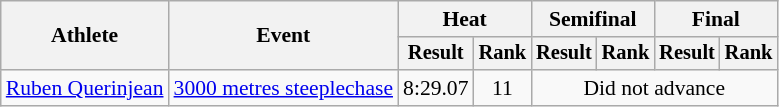<table class=wikitable style=font-size:90%>
<tr>
<th rowspan=2>Athlete</th>
<th rowspan=2>Event</th>
<th colspan=2>Heat</th>
<th colspan=2>Semifinal</th>
<th colspan=2>Final</th>
</tr>
<tr style=font-size:95%>
<th>Result</th>
<th>Rank</th>
<th>Result</th>
<th>Rank</th>
<th>Result</th>
<th>Rank</th>
</tr>
<tr align=center>
<td align=left><a href='#'>Ruben Querinjean</a></td>
<td align=left><a href='#'>3000 metres steeplechase</a></td>
<td>8:29.07</td>
<td>11</td>
<td colspan=4>Did not advance</td>
</tr>
</table>
